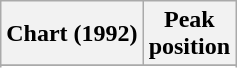<table class="wikitable sortable plainrowheaders" style="text-align:center">
<tr>
<th scope="col">Chart (1992)</th>
<th scope="col">Peak<br> position</th>
</tr>
<tr>
</tr>
<tr>
</tr>
</table>
